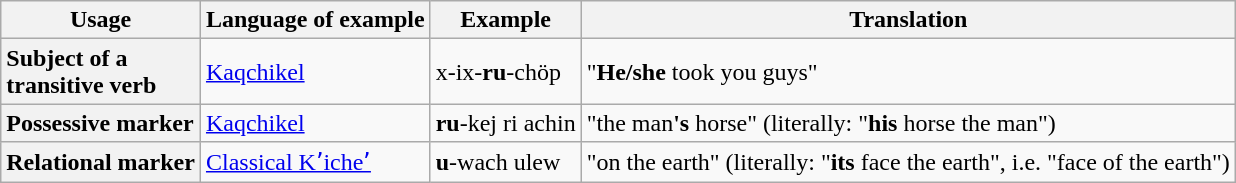<table class="wikitable">
<tr>
<th>Usage</th>
<th>Language of example</th>
<th>Example</th>
<th>Translation</th>
</tr>
<tr>
<th style="text-align:left;">Subject of a<br>transitive verb</th>
<td><a href='#'>Kaqchikel</a></td>
<td>x-ix-<strong>ru</strong>-chöp</td>
<td>"<strong>He/she</strong> took you guys"</td>
</tr>
<tr>
<th style="text-align:left;">Possessive marker</th>
<td><a href='#'>Kaqchikel</a></td>
<td><strong>ru</strong>-kej ri achin</td>
<td>"the man<strong>'s</strong> horse" (literally: "<strong>his</strong> horse the man")</td>
</tr>
<tr>
<th style="text-align:left;">Relational marker</th>
<td><a href='#'>Classical Kʼicheʼ</a></td>
<td><strong>u</strong>-wach ulew</td>
<td>"on the earth" (literally: "<strong>its</strong> face the earth", i.e. "face of the earth")</td>
</tr>
</table>
